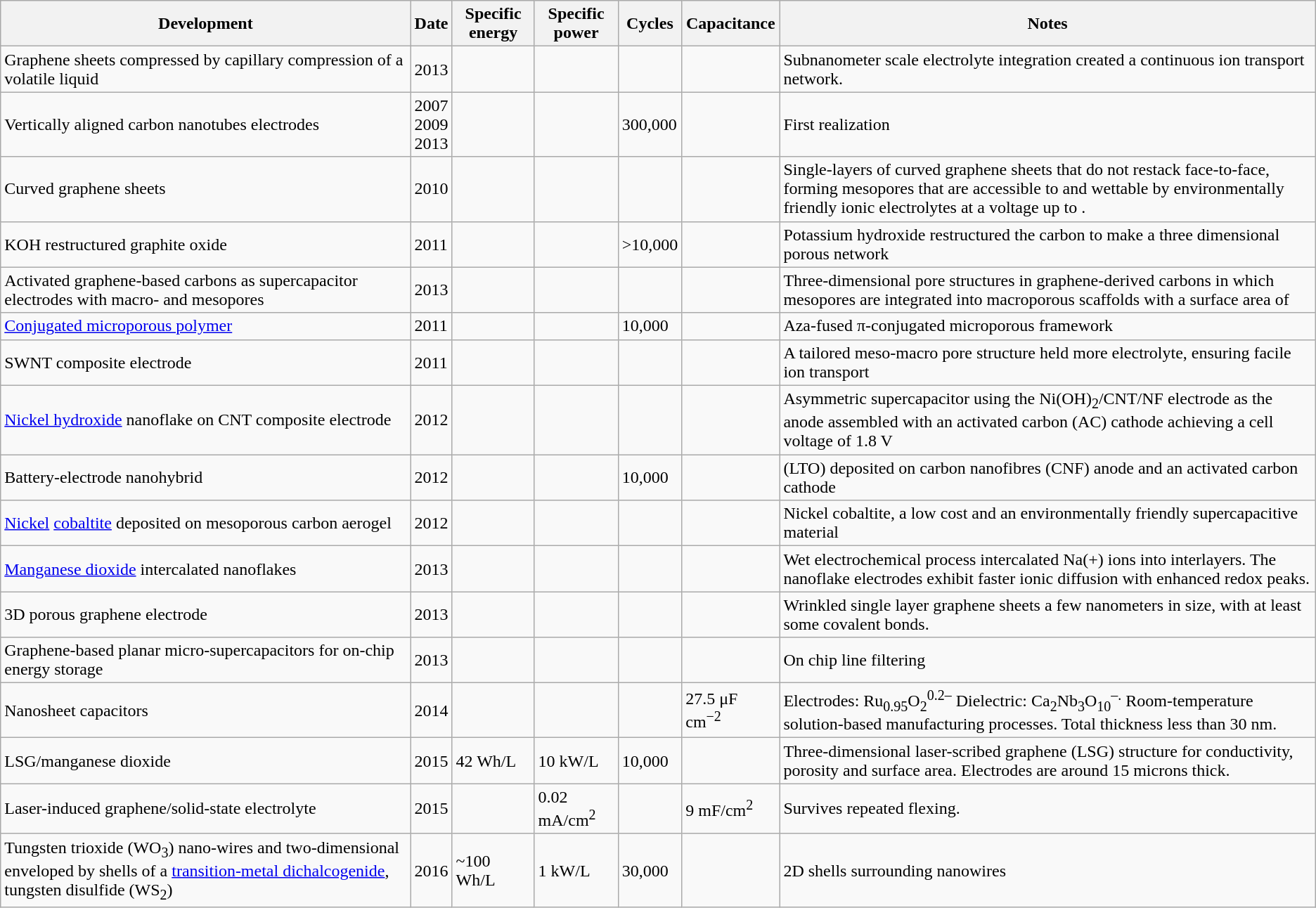<table class="wikitable sortable">
<tr>
<th>Development</th>
<th>Date</th>
<th>Specific energy</th>
<th>Specific power</th>
<th>Cycles</th>
<th>Capacitance</th>
<th>Notes</th>
</tr>
<tr>
<td>Graphene sheets compressed by capillary compression of a volatile liquid</td>
<td>2013</td>
<td></td>
<td></td>
<td></td>
<td></td>
<td>Subnanometer scale electrolyte integration created a continuous ion transport network.</td>
</tr>
<tr>
<td>Vertically aligned carbon nanotubes electrodes</td>
<td>2007<br>2009<br>2013</td>
<td></td>
<td></td>
<td>300,000</td>
<td></td>
<td>First realization</td>
</tr>
<tr>
<td>Curved graphene sheets</td>
<td>2010</td>
<td></td>
<td></td>
<td></td>
<td></td>
<td>Single-layers of curved graphene sheets that do not restack face-to-face, forming mesopores that are accessible to and wettable by environmentally friendly ionic electrolytes at a voltage up to .</td>
</tr>
<tr>
<td>KOH restructured graphite oxide</td>
<td>2011</td>
<td></td>
<td></td>
<td>>10,000</td>
<td></td>
<td>Potassium hydroxide restructured the carbon to make a three dimensional porous network</td>
</tr>
<tr>
<td>Activated graphene-based carbons as supercapacitor electrodes with macro- and mesopores</td>
<td>2013</td>
<td></td>
<td></td>
<td></td>
<td></td>
<td>Three-dimensional pore structures in graphene-derived carbons in which mesopores are integrated into macroporous scaffolds with a surface area of </td>
</tr>
<tr>
<td><a href='#'>Conjugated microporous polymer</a></td>
<td>2011</td>
<td></td>
<td></td>
<td>10,000</td>
<td></td>
<td>Aza-fused π-conjugated microporous framework</td>
</tr>
<tr>
<td>SWNT composite electrode</td>
<td>2011</td>
<td></td>
<td></td>
<td></td>
<td></td>
<td>A tailored meso-macro pore structure held more electrolyte, ensuring facile ion transport</td>
</tr>
<tr>
<td><a href='#'>Nickel hydroxide</a> nanoflake on CNT composite electrode</td>
<td>2012</td>
<td></td>
<td></td>
<td></td>
<td></td>
<td>Asymmetric supercapacitor using the Ni(OH)<sub>2</sub>/CNT/NF electrode as the anode assembled with an activated carbon (AC) cathode achieving a cell voltage of 1.8 V</td>
</tr>
<tr>
<td>Battery-electrode nanohybrid</td>
<td>2012</td>
<td></td>
<td></td>
<td>10,000</td>
<td></td>
<td> (LTO) deposited on carbon nanofibres (CNF) anode and an activated carbon cathode</td>
</tr>
<tr>
<td><a href='#'>Nickel</a> <a href='#'>cobaltite</a> deposited on mesoporous carbon aerogel</td>
<td>2012</td>
<td></td>
<td></td>
<td></td>
<td></td>
<td>Nickel cobaltite, a low cost and an environmentally friendly supercapacitive material</td>
</tr>
<tr>
<td><a href='#'>Manganese dioxide</a> intercalated nanoflakes</td>
<td>2013</td>
<td></td>
<td></td>
<td></td>
<td></td>
<td>Wet electrochemical process intercalated Na(+) ions into  interlayers. The nanoflake electrodes exhibit faster ionic diffusion with enhanced redox peaks.</td>
</tr>
<tr>
<td>3D porous graphene electrode</td>
<td>2013</td>
<td></td>
<td></td>
<td></td>
<td></td>
<td>Wrinkled single layer graphene sheets a few nanometers in size, with at least some covalent bonds.</td>
</tr>
<tr>
<td>Graphene-based planar micro-supercapacitors for on-chip energy storage</td>
<td>2013</td>
<td></td>
<td></td>
<td></td>
<td></td>
<td>On chip line filtering</td>
</tr>
<tr>
<td>Nanosheet capacitors</td>
<td>2014</td>
<td></td>
<td></td>
<td></td>
<td>27.5 μF cm<sup>−2</sup></td>
<td>Electrodes: Ru<sub>0.95</sub>O<sub>2</sub><sup>0.2–</sup> Dielectric: Ca<sub>2</sub>Nb<sub>3</sub>O<sub>10</sub><sup>–.</sup> Room-temperature solution-based manufacturing processes. Total thickness less than 30 nm. </td>
</tr>
<tr>
<td>LSG/manganese dioxide</td>
<td>2015</td>
<td>42 Wh/L</td>
<td>10 kW/L</td>
<td>10,000</td>
<td></td>
<td>Three-dimensional laser-scribed graphene (LSG) structure for conductivity, porosity and surface area. Electrodes are around 15 microns thick.</td>
</tr>
<tr>
<td>Laser-induced graphene/solid-state electrolyte</td>
<td>2015</td>
<td></td>
<td>0.02 mA/cm<sup>2</sup></td>
<td></td>
<td>9 mF/cm<sup>2</sup></td>
<td>Survives repeated flexing.</td>
</tr>
<tr>
<td>Tungsten trioxide (WO<sub>3</sub>) nano-wires and two-dimensional enveloped by shells of a <a href='#'>transition-metal dichalcogenide</a>, tungsten disulfide (WS<sub>2</sub>)</td>
<td>2016</td>
<td>~100 Wh/L</td>
<td>1 kW/L</td>
<td>30,000</td>
<td></td>
<td>2D shells surrounding nanowires</td>
</tr>
</table>
